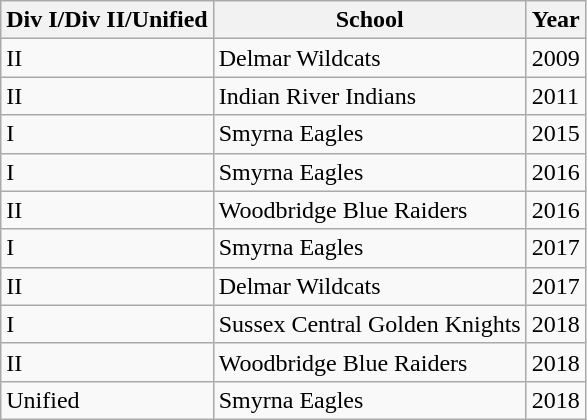<table class="wikitable" style="float:left;">
<tr style="white-space:nowrap;">
<th>Div I/Div II/Unified</th>
<th>School</th>
<th>Year</th>
</tr>
<tr>
<td>II</td>
<td>Delmar Wildcats</td>
<td>2009</td>
</tr>
<tr>
<td>II</td>
<td>Indian River Indians</td>
<td>2011</td>
</tr>
<tr>
<td>I</td>
<td>Smyrna Eagles</td>
<td>2015</td>
</tr>
<tr>
<td>I</td>
<td>Smyrna Eagles</td>
<td>2016</td>
</tr>
<tr>
<td>II</td>
<td>Woodbridge Blue Raiders</td>
<td>2016</td>
</tr>
<tr>
<td>I</td>
<td>Smyrna Eagles</td>
<td>2017</td>
</tr>
<tr>
<td>II</td>
<td>Delmar Wildcats</td>
<td>2017</td>
</tr>
<tr>
<td>I</td>
<td>Sussex Central Golden Knights</td>
<td>2018</td>
</tr>
<tr>
<td>II</td>
<td>Woodbridge Blue Raiders</td>
<td>2018</td>
</tr>
<tr>
<td>Unified</td>
<td>Smyrna Eagles</td>
<td>2018</td>
</tr>
</table>
